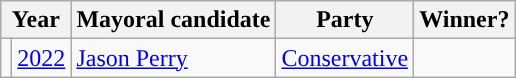<table class="wikitable">
<tr>
<th colspan="2">Year</th>
<th>Mayoral candidate</th>
<th>Party</th>
<th>Winner?</th>
</tr>
<tr>
<td style="background-color: "></td>
<td><a href='#'>2022</a></td>
<td><a href='#'>Jason Perry</a></td>
<td><a href='#'>Conservative</a></td>
<td></td>
</tr>
</table>
